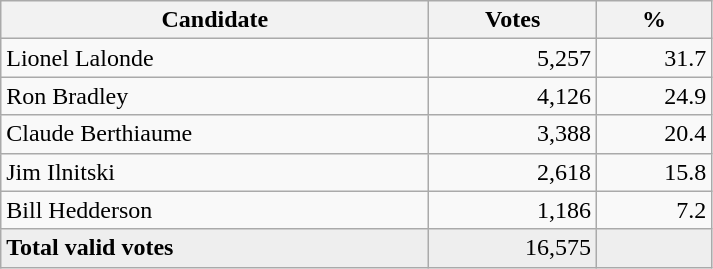<table style="width:475px;" class="wikitable">
<tr>
<th align="center">Candidate</th>
<th align="center">Votes</th>
<th align="center">%</th>
</tr>
<tr>
<td align="left">Lionel Lalonde</td>
<td align="right">5,257</td>
<td align="right">31.7</td>
</tr>
<tr>
<td align="left">Ron Bradley</td>
<td align="right">4,126</td>
<td align="right">24.9</td>
</tr>
<tr>
<td align="left">Claude Berthiaume</td>
<td align="right">3,388</td>
<td align="right">20.4</td>
</tr>
<tr>
<td align="left">Jim Ilnitski</td>
<td align="right">2,618</td>
<td align="right">15.8</td>
</tr>
<tr>
<td align="left">Bill Hedderson</td>
<td align="right">1,186</td>
<td align="right">7.2</td>
</tr>
<tr bgcolor="#EEEEEE">
<td align="left"><strong>Total valid votes</strong></td>
<td align="right">16,575</td>
<td align="right"></td>
</tr>
</table>
